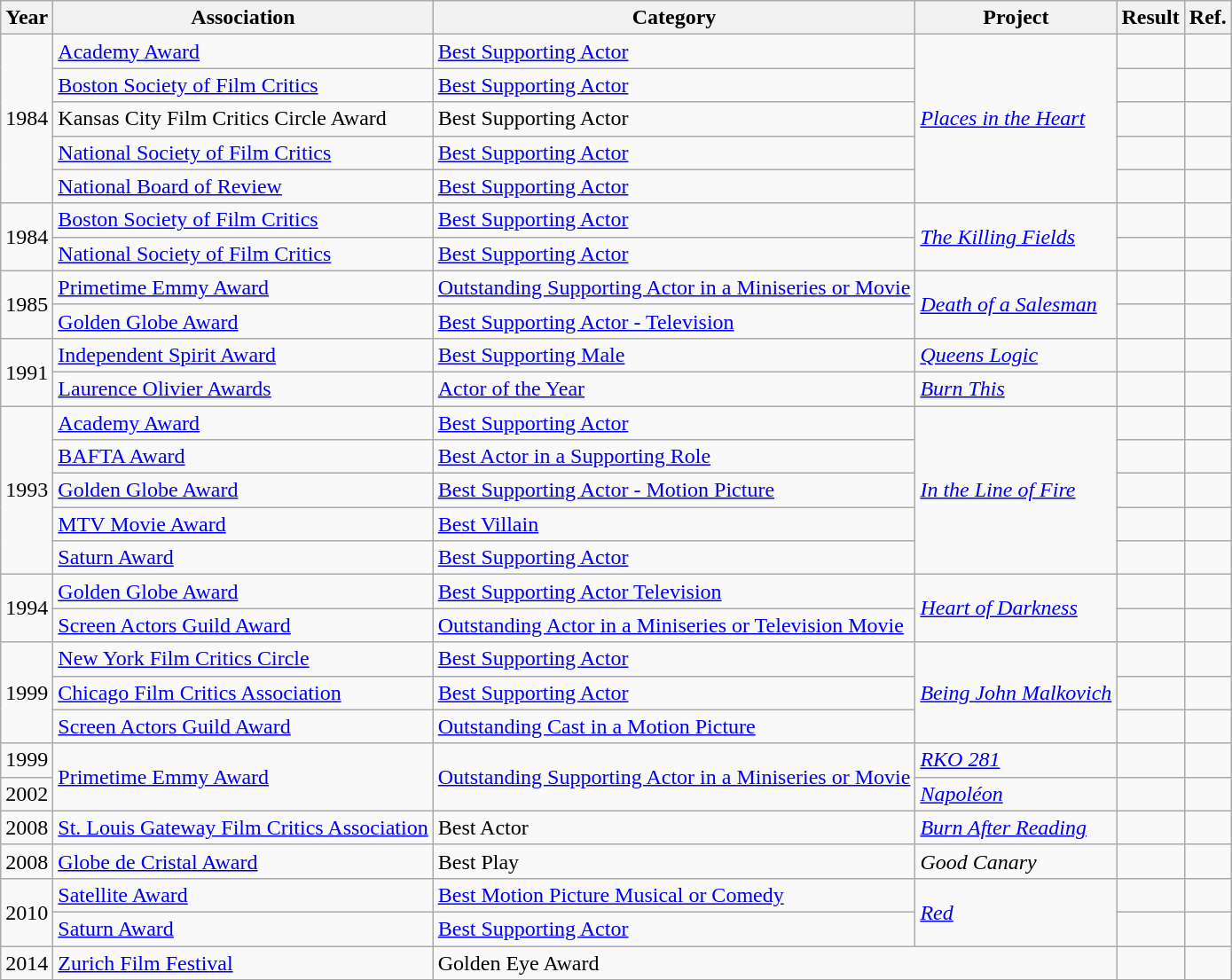<table class="wikitable sortable">
<tr>
<th>Year</th>
<th>Association</th>
<th>Category</th>
<th>Project</th>
<th>Result</th>
<th class=unsortable>Ref.</th>
</tr>
<tr>
<td rowspan="5">1984</td>
<td><a href='#'>Academy Award</a></td>
<td><a href='#'>Best Supporting Actor</a></td>
<td rowspan="5"><em><a href='#'>Places in the Heart</a></em></td>
<td></td>
<td></td>
</tr>
<tr>
<td><a href='#'>Boston Society of Film Critics</a></td>
<td><a href='#'>Best Supporting Actor</a></td>
<td></td>
<td></td>
</tr>
<tr>
<td>Kansas City Film Critics Circle Award</td>
<td>Best Supporting Actor</td>
<td></td>
<td></td>
</tr>
<tr>
<td><a href='#'>National Society of Film Critics</a></td>
<td><a href='#'>Best Supporting Actor</a></td>
<td></td>
<td></td>
</tr>
<tr>
<td><a href='#'>National Board of Review</a></td>
<td><a href='#'>Best Supporting Actor</a></td>
<td></td>
<td></td>
</tr>
<tr>
<td rowspan="2">1984</td>
<td><a href='#'>Boston Society of Film Critics</a></td>
<td><a href='#'>Best Supporting Actor</a></td>
<td rowspan="2"><em><a href='#'>The Killing Fields</a></em></td>
<td></td>
<td></td>
</tr>
<tr>
<td><a href='#'>National Society of Film Critics</a></td>
<td><a href='#'>Best Supporting Actor</a></td>
<td></td>
<td></td>
</tr>
<tr>
<td rowspan="2">1985</td>
<td><a href='#'>Primetime Emmy Award</a></td>
<td><a href='#'>Outstanding Supporting Actor in a Miniseries or Movie</a></td>
<td rowspan="2"><em><a href='#'>Death of a Salesman</a></em></td>
<td></td>
<td></td>
</tr>
<tr>
<td><a href='#'>Golden Globe Award</a></td>
<td><a href='#'>Best Supporting Actor - Television</a></td>
<td></td>
<td></td>
</tr>
<tr>
<td rowspan="2">1991</td>
<td><a href='#'>Independent Spirit Award</a></td>
<td><a href='#'>Best Supporting Male</a></td>
<td><em><a href='#'>Queens Logic</a></em></td>
<td></td>
<td></td>
</tr>
<tr>
<td><a href='#'>Laurence Olivier Awards</a></td>
<td><a href='#'>Actor of the Year</a></td>
<td><a href='#'><em>Burn This</em></a></td>
<td></td>
<td></td>
</tr>
<tr>
<td rowspan="5">1993</td>
<td><a href='#'>Academy Award</a></td>
<td><a href='#'>Best Supporting Actor</a></td>
<td rowspan="5"><em><a href='#'>In the Line of Fire</a></em></td>
<td></td>
<td></td>
</tr>
<tr>
<td><a href='#'>BAFTA Award</a></td>
<td><a href='#'>Best Actor in a Supporting Role</a></td>
<td></td>
<td></td>
</tr>
<tr>
<td><a href='#'>Golden Globe Award</a></td>
<td><a href='#'>Best Supporting Actor - Motion Picture</a></td>
<td></td>
<td></td>
</tr>
<tr>
<td><a href='#'>MTV Movie Award</a></td>
<td><a href='#'>Best Villain</a></td>
<td></td>
<td></td>
</tr>
<tr>
<td><a href='#'>Saturn Award</a></td>
<td><a href='#'>Best Supporting Actor</a></td>
<td></td>
<td></td>
</tr>
<tr>
<td rowspan="2">1994</td>
<td><a href='#'>Golden Globe Award</a></td>
<td><a href='#'>Best Supporting Actor  Television</a></td>
<td rowspan="2"><em><a href='#'>Heart of Darkness</a></em></td>
<td></td>
<td></td>
</tr>
<tr>
<td><a href='#'>Screen Actors Guild Award</a></td>
<td><a href='#'>Outstanding Actor in a Miniseries or Television Movie</a></td>
<td></td>
<td></td>
</tr>
<tr>
<td rowspan="3">1999</td>
<td><a href='#'>New York Film Critics Circle</a></td>
<td><a href='#'>Best Supporting Actor</a></td>
<td rowspan="3"><em><a href='#'>Being John Malkovich</a></em></td>
<td></td>
<td></td>
</tr>
<tr>
<td><a href='#'>Chicago Film Critics Association</a></td>
<td><a href='#'>Best Supporting Actor</a></td>
<td></td>
<td></td>
</tr>
<tr>
<td><a href='#'>Screen Actors Guild Award</a></td>
<td><a href='#'>Outstanding Cast in a Motion Picture</a></td>
<td></td>
<td></td>
</tr>
<tr>
<td>1999</td>
<td rowspan=2><a href='#'>Primetime Emmy Award</a></td>
<td rowspan="2"><a href='#'>Outstanding Supporting Actor in a Miniseries or Movie</a></td>
<td><em><a href='#'>RKO 281</a></em></td>
<td></td>
<td></td>
</tr>
<tr>
<td>2002</td>
<td><em><a href='#'>Napoléon</a></em></td>
<td></td>
<td></td>
</tr>
<tr>
<td>2008</td>
<td><a href='#'>St. Louis Gateway Film Critics Association</a></td>
<td>Best Actor</td>
<td><em><a href='#'>Burn After Reading</a></em></td>
<td></td>
<td></td>
</tr>
<tr>
<td>2008</td>
<td><a href='#'>Globe de Cristal Award</a></td>
<td>Best Play</td>
<td><em>Good Canary</em></td>
<td></td>
<td></td>
</tr>
<tr>
<td rowspan="2">2010</td>
<td><a href='#'>Satellite Award</a></td>
<td><a href='#'>Best Motion Picture Musical or Comedy</a></td>
<td rowspan="2"><em><a href='#'>Red</a></em></td>
<td></td>
<td></td>
</tr>
<tr>
<td><a href='#'>Saturn Award</a></td>
<td><a href='#'>Best Supporting Actor</a></td>
<td></td>
<td></td>
</tr>
<tr>
<td>2014</td>
<td><a href='#'>Zurich Film Festival</a></td>
<td colspan=2>Golden Eye Award</td>
<td></td>
<td></td>
</tr>
<tr>
</tr>
</table>
